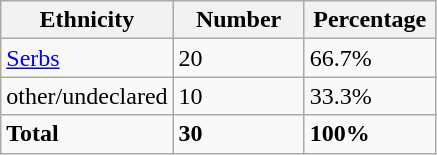<table class="wikitable">
<tr>
<th width="100px">Ethnicity</th>
<th width="80px">Number</th>
<th width="80px">Percentage</th>
</tr>
<tr>
<td><a href='#'>Serbs</a></td>
<td>20</td>
<td>66.7%</td>
</tr>
<tr>
<td>other/undeclared</td>
<td>10</td>
<td>33.3%</td>
</tr>
<tr>
<td><strong>Total</strong></td>
<td><strong>30</strong></td>
<td><strong>100%</strong></td>
</tr>
</table>
